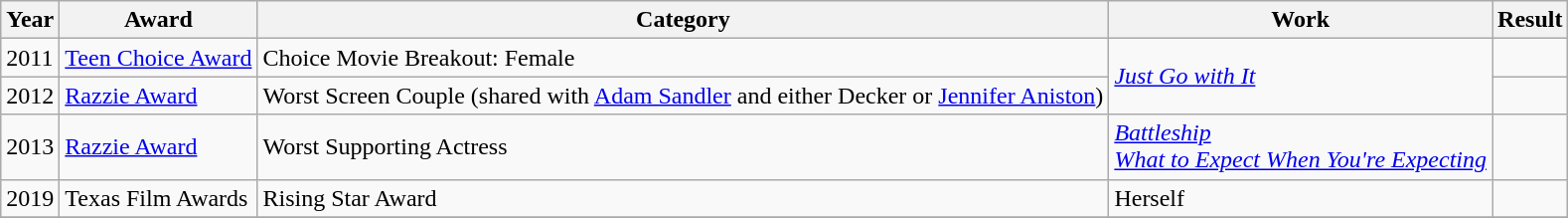<table class="wikitable sortable">
<tr>
<th>Year</th>
<th>Award</th>
<th>Category</th>
<th>Work</th>
<th>Result</th>
</tr>
<tr>
<td>2011</td>
<td><a href='#'>Teen Choice Award</a></td>
<td>Choice Movie Breakout: Female</td>
<td rowspan=2><em><a href='#'>Just Go with It</a></em></td>
<td></td>
</tr>
<tr>
<td>2012</td>
<td><a href='#'>Razzie Award</a></td>
<td>Worst Screen Couple (shared with <a href='#'>Adam Sandler</a> and either Decker or <a href='#'>Jennifer Aniston</a>)</td>
<td></td>
</tr>
<tr>
<td>2013</td>
<td><a href='#'>Razzie Award</a></td>
<td>Worst Supporting Actress</td>
<td><em><a href='#'>Battleship</a></em><br><em><a href='#'>What to Expect When You're Expecting</a></em></td>
<td></td>
</tr>
<tr>
<td>2019</td>
<td>Texas Film Awards</td>
<td>Rising Star Award</td>
<td>Herself</td>
<td></td>
</tr>
<tr>
</tr>
</table>
